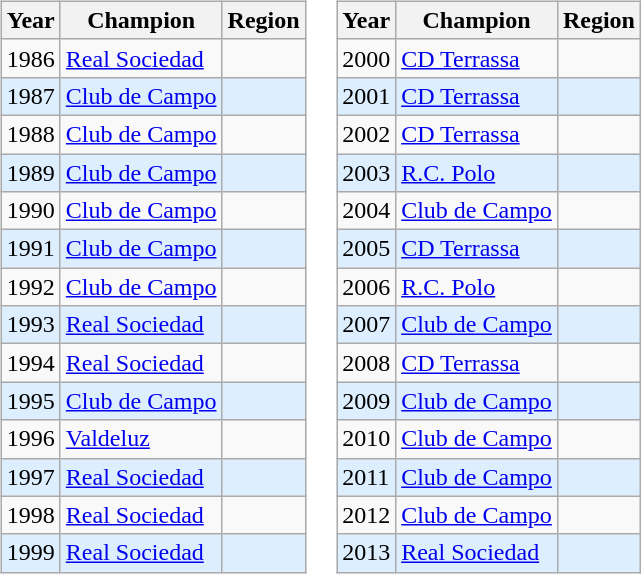<table>
<tr style="vertical-align: top;">
<td><br><table class="wikitable">
<tr>
<th>Year</th>
<th>Champion</th>
<th>Region</th>
</tr>
<tr>
<td>1986</td>
<td><a href='#'>Real Sociedad</a></td>
<td></td>
</tr>
<tr bgcolor=#DDEEFF>
<td>1987</td>
<td><a href='#'>Club de Campo</a></td>
<td></td>
</tr>
<tr>
<td>1988</td>
<td><a href='#'>Club de Campo</a></td>
<td></td>
</tr>
<tr bgcolor=#DDEEFF>
<td>1989</td>
<td><a href='#'>Club de Campo</a></td>
<td></td>
</tr>
<tr>
<td>1990</td>
<td><a href='#'>Club de Campo</a></td>
<td></td>
</tr>
<tr bgcolor=#DDEEFF>
<td>1991</td>
<td><a href='#'>Club de Campo</a></td>
<td></td>
</tr>
<tr>
<td>1992</td>
<td><a href='#'>Club de Campo</a></td>
<td></td>
</tr>
<tr bgcolor=#DDEEFF>
<td>1993</td>
<td><a href='#'>Real Sociedad</a></td>
<td></td>
</tr>
<tr>
<td>1994</td>
<td><a href='#'>Real Sociedad</a></td>
<td></td>
</tr>
<tr bgcolor=#DDEEFF>
<td>1995</td>
<td><a href='#'>Club de Campo</a></td>
<td></td>
</tr>
<tr>
<td>1996</td>
<td><a href='#'>Valdeluz</a></td>
<td></td>
</tr>
<tr bgcolor=#DDEEFF>
<td>1997</td>
<td><a href='#'>Real Sociedad</a></td>
<td></td>
</tr>
<tr>
<td>1998</td>
<td><a href='#'>Real Sociedad</a></td>
<td></td>
</tr>
<tr bgcolor=#DDEEFF>
<td>1999</td>
<td><a href='#'>Real Sociedad</a></td>
<td></td>
</tr>
</table>
</td>
<td><br><table class="wikitable">
<tr>
<th>Year</th>
<th>Champion</th>
<th>Region</th>
</tr>
<tr>
<td>2000</td>
<td><a href='#'>CD Terrassa</a></td>
<td></td>
</tr>
<tr bgcolor=#DDEEFF>
<td>2001</td>
<td><a href='#'>CD Terrassa</a></td>
<td></td>
</tr>
<tr>
<td>2002</td>
<td><a href='#'>CD Terrassa</a></td>
<td></td>
</tr>
<tr bgcolor=#DDEEFF>
<td>2003</td>
<td><a href='#'>R.C. Polo</a></td>
<td></td>
</tr>
<tr>
<td>2004</td>
<td><a href='#'>Club de Campo</a></td>
<td></td>
</tr>
<tr bgcolor=#DDEEFF>
<td>2005</td>
<td><a href='#'>CD Terrassa</a></td>
<td></td>
</tr>
<tr>
<td>2006</td>
<td><a href='#'>R.C. Polo</a></td>
<td></td>
</tr>
<tr bgcolor=#DDEEFF>
<td>2007</td>
<td><a href='#'>Club de Campo</a></td>
<td></td>
</tr>
<tr>
<td>2008</td>
<td><a href='#'>CD Terrassa</a></td>
<td></td>
</tr>
<tr bgcolor=#DDEEFF>
<td>2009</td>
<td><a href='#'>Club de Campo</a></td>
<td></td>
</tr>
<tr>
<td>2010</td>
<td><a href='#'>Club de Campo</a></td>
<td></td>
</tr>
<tr bgcolor=#DDEEFF>
<td>2011</td>
<td><a href='#'>Club de Campo</a></td>
<td></td>
</tr>
<tr>
<td>2012</td>
<td><a href='#'>Club de Campo</a></td>
<td></td>
</tr>
<tr bgcolor=#DDEEFF>
<td>2013</td>
<td><a href='#'>Real Sociedad</a></td>
<td></td>
</tr>
</table>
</td>
</tr>
</table>
